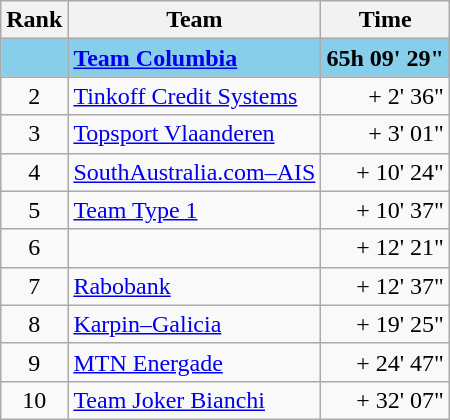<table class="wikitable">
<tr>
<th>Rank</th>
<th>Team</th>
<th>Time</th>
</tr>
<tr bgcolor=skyblue>
<td align="center"></td>
<td><strong> <a href='#'>Team Columbia</a></strong></td>
<td align=right><strong>65h 09' 29"</strong></td>
</tr>
<tr>
<td align="center">2</td>
<td> <a href='#'>Tinkoff Credit Systems</a></td>
<td align=right>+ 2' 36"</td>
</tr>
<tr>
<td align="center">3</td>
<td> <a href='#'>Topsport Vlaanderen</a></td>
<td align=right>+ 3' 01"</td>
</tr>
<tr>
<td align="center">4</td>
<td> <a href='#'>SouthAustralia.com–AIS</a></td>
<td align=right>+ 10' 24"</td>
</tr>
<tr>
<td align="center">5</td>
<td> <a href='#'>Team Type 1</a></td>
<td align=right>+ 10' 37"</td>
</tr>
<tr>
<td align="center">6</td>
<td> </td>
<td align=right>+ 12' 21"</td>
</tr>
<tr>
<td align="center">7</td>
<td> <a href='#'>Rabobank</a></td>
<td align=right>+ 12' 37"</td>
</tr>
<tr>
<td align="center">8</td>
<td> <a href='#'>Karpin–Galicia</a></td>
<td align=right>+ 19' 25"</td>
</tr>
<tr>
<td align="center">9</td>
<td> <a href='#'>MTN Energade</a></td>
<td align=right>+ 24' 47"</td>
</tr>
<tr>
<td align="center">10</td>
<td> <a href='#'>Team Joker Bianchi</a></td>
<td align=right>+ 32' 07"</td>
</tr>
</table>
